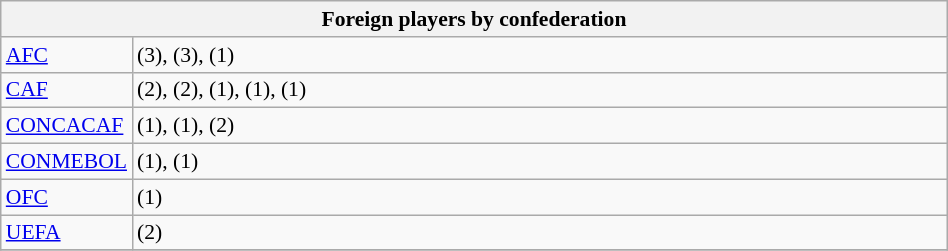<table class="wikitable" style="font-size:90%;" width=50%>
<tr>
<th colspan=2 style="width:200px;">Foreign players by confederation</th>
</tr>
<tr>
<td width=10%><a href='#'>AFC</a></td>
<td> (3),  (3),   (1)</td>
</tr>
<tr>
<td width=10%><a href='#'>CAF</a></td>
<td> (2),   (2),   (1),   (1),   (1)</td>
</tr>
<tr>
<td width=10%><a href='#'>CONCACAF</a></td>
<td> (1),  (1),  (2)</td>
</tr>
<tr>
<td width=10%><a href='#'>CONMEBOL</a></td>
<td> (1),  (1)</td>
</tr>
<tr>
<td width=10%><a href='#'>OFC</a></td>
<td> (1)</td>
</tr>
<tr>
<td width=10%><a href='#'>UEFA</a></td>
<td> (2)</td>
</tr>
<tr>
</tr>
</table>
